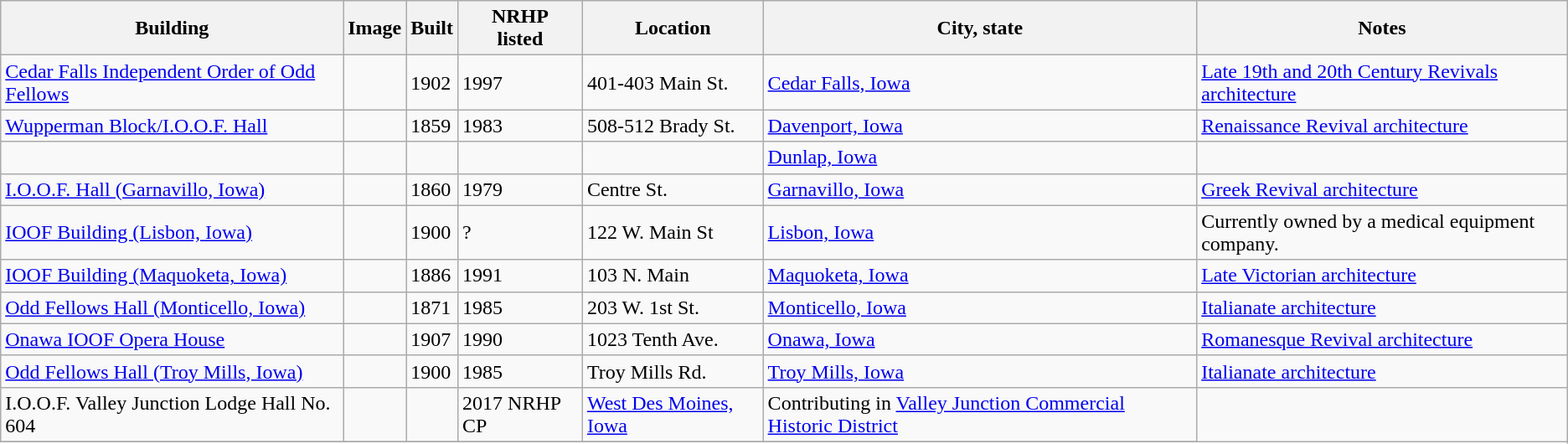<table class="wikitable sortable">
<tr>
<th>Building<br></th>
<th class="unsortable">Image</th>
<th>Built</th>
<th>NRHP<br>listed</th>
<th>Location</th>
<th>City, state</th>
<th class="unsortable">Notes</th>
</tr>
<tr>
<td><a href='#'>Cedar Falls Independent Order of Odd Fellows</a></td>
<td></td>
<td>1902</td>
<td>1997</td>
<td>401-403 Main St.<br><small></small></td>
<td><a href='#'>Cedar Falls, Iowa</a></td>
<td><a href='#'>Late 19th and 20th Century Revivals architecture</a></td>
</tr>
<tr>
<td><a href='#'>Wupperman Block/I.O.O.F. Hall</a></td>
<td></td>
<td>1859</td>
<td>1983</td>
<td>508-512 Brady St.<br><small></small></td>
<td><a href='#'>Davenport, Iowa</a></td>
<td><a href='#'>Renaissance Revival architecture</a></td>
</tr>
<tr>
<td></td>
<td></td>
<td></td>
<td></td>
<td></td>
<td><a href='#'>Dunlap, Iowa</a></td>
<td></td>
</tr>
<tr>
<td><a href='#'>I.O.O.F. Hall (Garnavillo, Iowa)</a></td>
<td></td>
<td>1860</td>
<td>1979</td>
<td>Centre St.<br><small></small></td>
<td><a href='#'>Garnavillo, Iowa</a></td>
<td><a href='#'>Greek Revival architecture</a></td>
</tr>
<tr>
<td><a href='#'>IOOF Building (Lisbon, Iowa)</a></td>
<td></td>
<td>1900</td>
<td>?</td>
<td>122 W. Main St<br><small></small></td>
<td><a href='#'>Lisbon, Iowa</a></td>
<td>Currently owned by a medical equipment company.</td>
</tr>
<tr>
<td><a href='#'>IOOF Building (Maquoketa, Iowa)</a></td>
<td></td>
<td>1886</td>
<td>1991</td>
<td>103 N. Main<br><small></small></td>
<td><a href='#'>Maquoketa, Iowa</a></td>
<td><a href='#'>Late Victorian architecture</a></td>
</tr>
<tr>
<td><a href='#'>Odd Fellows Hall (Monticello, Iowa)</a></td>
<td></td>
<td>1871</td>
<td>1985</td>
<td>203 W. 1st St.<br><small></small></td>
<td><a href='#'>Monticello, Iowa</a></td>
<td><a href='#'>Italianate architecture</a></td>
</tr>
<tr>
<td><a href='#'>Onawa IOOF Opera House</a></td>
<td></td>
<td>1907</td>
<td>1990</td>
<td>1023 Tenth Ave.<br><small></small></td>
<td><a href='#'>Onawa, Iowa</a></td>
<td><a href='#'>Romanesque Revival architecture</a></td>
</tr>
<tr>
<td><a href='#'>Odd Fellows Hall (Troy Mills, Iowa)</a></td>
<td></td>
<td>1900</td>
<td>1985</td>
<td>Troy Mills Rd.<br><small></small></td>
<td><a href='#'>Troy Mills, Iowa</a></td>
<td><a href='#'>Italianate architecture</a></td>
</tr>
<tr>
<td>I.O.O.F. Valley Junction Lodge Hall No. 604</td>
<td></td>
<td></td>
<td>2017 NRHP CP</td>
<td><a href='#'>West Des Moines, Iowa</a></td>
<td>Contributing in <a href='#'>Valley Junction Commercial Historic District</a></td>
</tr>
<tr>
</tr>
</table>
